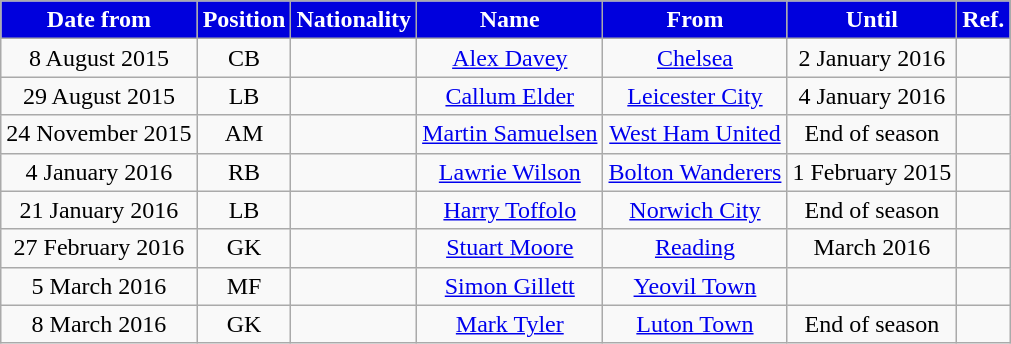<table class="wikitable" style="text-align:center;">
<tr>
<th style="background:#0000DD; color:#FFFFFF;">Date from</th>
<th style="background:#0000DD; color:#FFFFFF;">Position</th>
<th style="background:#0000DD; color:#FFFFFF;">Nationality</th>
<th style="background:#0000DD; color:#FFFFFF;">Name</th>
<th style="background:#0000DD; color:#FFFFFF;">From</th>
<th style="background:#0000DD; color:#FFFFFF;">Until</th>
<th style="background:#0000DD; color:#FFFFFF;">Ref.</th>
</tr>
<tr>
<td>8 August 2015</td>
<td>CB</td>
<td></td>
<td><a href='#'>Alex Davey</a></td>
<td><a href='#'>Chelsea</a></td>
<td>2 January 2016</td>
<td></td>
</tr>
<tr>
<td>29 August 2015</td>
<td>LB</td>
<td></td>
<td><a href='#'>Callum Elder</a></td>
<td><a href='#'>Leicester City</a></td>
<td>4 January 2016</td>
<td></td>
</tr>
<tr>
<td>24 November 2015</td>
<td>AM</td>
<td></td>
<td><a href='#'>Martin Samuelsen</a></td>
<td><a href='#'>West Ham United</a></td>
<td>End of season</td>
<td></td>
</tr>
<tr>
<td>4 January 2016</td>
<td>RB</td>
<td></td>
<td><a href='#'>Lawrie Wilson</a></td>
<td><a href='#'>Bolton Wanderers</a></td>
<td>1 February 2015</td>
<td></td>
</tr>
<tr>
<td>21 January 2016</td>
<td>LB</td>
<td></td>
<td><a href='#'>Harry Toffolo</a></td>
<td><a href='#'>Norwich City</a></td>
<td>End of season</td>
<td></td>
</tr>
<tr>
<td>27 February 2016</td>
<td>GK</td>
<td></td>
<td><a href='#'>Stuart Moore</a></td>
<td><a href='#'>Reading</a></td>
<td>March 2016</td>
<td></td>
</tr>
<tr>
<td>5 March 2016</td>
<td>MF</td>
<td></td>
<td><a href='#'>Simon Gillett</a></td>
<td><a href='#'>Yeovil Town</a></td>
<td></td>
<td></td>
</tr>
<tr>
<td>8 March 2016</td>
<td>GK</td>
<td></td>
<td><a href='#'>Mark Tyler</a></td>
<td><a href='#'>Luton Town</a></td>
<td>End of season</td>
<td></td>
</tr>
</table>
